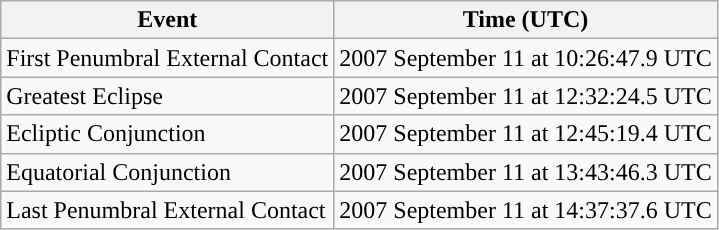<table class="wikitable">
<tr>
<th>Event</th>
<th>Time (UTC)</th>
</tr>
<tr>
<td>First Penumbral External Contact</td>
<td>2007 September 11 at 10:26:47.9 UTC</td>
</tr>
<tr>
<td>Greatest Eclipse</td>
<td>2007 September 11 at 12:32:24.5 UTC</td>
</tr>
<tr>
<td>Ecliptic Conjunction</td>
<td>2007 September 11 at 12:45:19.4 UTC</td>
</tr>
<tr>
<td>Equatorial Conjunction</td>
<td>2007 September 11 at 13:43:46.3 UTC</td>
</tr>
<tr>
<td>Last Penumbral External Contact</td>
<td>2007 September 11 at 14:37:37.6 UTC</td>
</tr>
</table>
